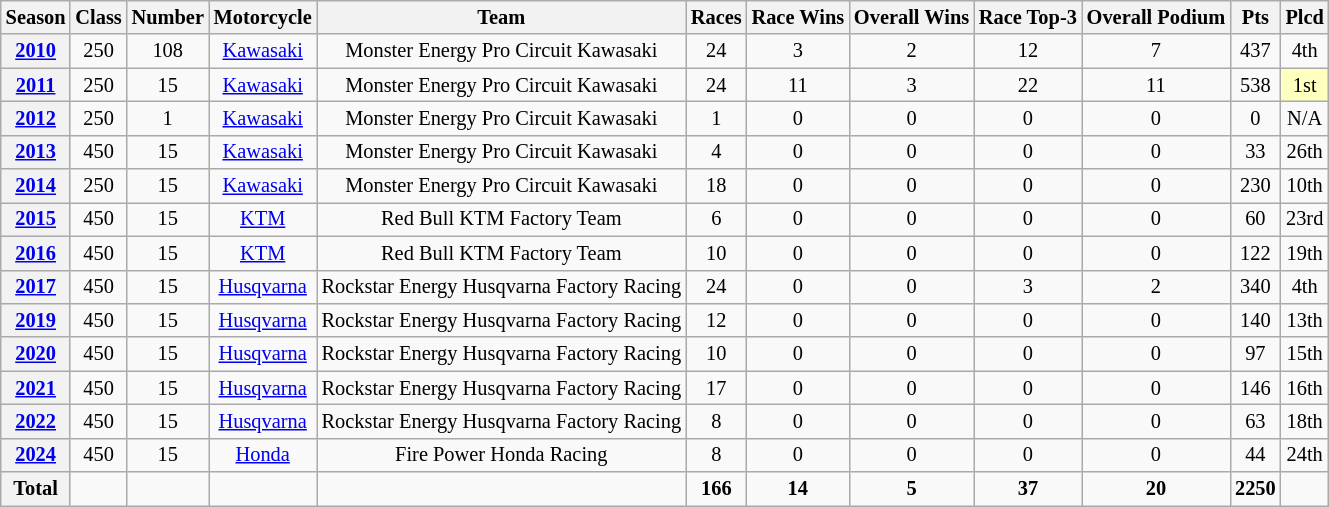<table class="wikitable" style="font-size: 85%; text-align:center">
<tr>
<th>Season</th>
<th>Class</th>
<th>Number</th>
<th>Motorcycle</th>
<th>Team</th>
<th>Races</th>
<th>Race Wins</th>
<th>Overall Wins</th>
<th>Race Top-3</th>
<th>Overall Podium</th>
<th>Pts</th>
<th>Plcd</th>
</tr>
<tr>
<th><a href='#'>2010</a></th>
<td>250</td>
<td>108</td>
<td><a href='#'>Kawasaki</a></td>
<td>Monster Energy Pro Circuit Kawasaki</td>
<td>24</td>
<td>3</td>
<td>2</td>
<td>12</td>
<td>7</td>
<td>437</td>
<td>4th</td>
</tr>
<tr>
<th><a href='#'>2011</a></th>
<td>250</td>
<td>15</td>
<td><a href='#'>Kawasaki</a></td>
<td>Monster Energy Pro Circuit Kawasaki</td>
<td>24</td>
<td>11</td>
<td>3</td>
<td>22</td>
<td>11</td>
<td>538</td>
<td style="background:#ffffbf;">1st</td>
</tr>
<tr>
<th><a href='#'>2012</a></th>
<td>250</td>
<td>1</td>
<td><a href='#'>Kawasaki</a></td>
<td>Monster Energy Pro Circuit Kawasaki</td>
<td>1</td>
<td>0</td>
<td>0</td>
<td>0</td>
<td>0</td>
<td>0</td>
<td>N/A</td>
</tr>
<tr>
<th><a href='#'>2013</a></th>
<td>450</td>
<td>15</td>
<td><a href='#'>Kawasaki</a></td>
<td>Monster Energy Pro Circuit Kawasaki</td>
<td>4</td>
<td>0</td>
<td>0</td>
<td>0</td>
<td>0</td>
<td>33</td>
<td>26th</td>
</tr>
<tr>
<th><a href='#'>2014</a></th>
<td>250</td>
<td>15</td>
<td><a href='#'>Kawasaki</a></td>
<td>Monster Energy Pro Circuit Kawasaki</td>
<td>18</td>
<td>0</td>
<td>0</td>
<td>0</td>
<td>0</td>
<td>230</td>
<td>10th</td>
</tr>
<tr>
<th><a href='#'>2015</a></th>
<td>450</td>
<td>15</td>
<td><a href='#'>KTM</a></td>
<td>Red Bull KTM Factory Team</td>
<td>6</td>
<td>0</td>
<td>0</td>
<td>0</td>
<td>0</td>
<td>60</td>
<td>23rd</td>
</tr>
<tr>
<th><a href='#'>2016</a></th>
<td>450</td>
<td>15</td>
<td><a href='#'>KTM</a></td>
<td>Red Bull KTM Factory Team</td>
<td>10</td>
<td>0</td>
<td>0</td>
<td>0</td>
<td>0</td>
<td>122</td>
<td>19th</td>
</tr>
<tr>
<th><a href='#'>2017</a></th>
<td>450</td>
<td>15</td>
<td><a href='#'>Husqvarna</a></td>
<td>Rockstar Energy Husqvarna Factory Racing</td>
<td>24</td>
<td>0</td>
<td>0</td>
<td>3</td>
<td>2</td>
<td>340</td>
<td>4th</td>
</tr>
<tr>
<th><a href='#'>2019</a></th>
<td>450</td>
<td>15</td>
<td><a href='#'>Husqvarna</a></td>
<td>Rockstar Energy Husqvarna Factory Racing</td>
<td>12</td>
<td>0</td>
<td>0</td>
<td>0</td>
<td>0</td>
<td>140</td>
<td>13th</td>
</tr>
<tr>
<th><a href='#'>2020</a></th>
<td>450</td>
<td>15</td>
<td><a href='#'>Husqvarna</a></td>
<td>Rockstar Energy Husqvarna Factory Racing</td>
<td>10</td>
<td>0</td>
<td>0</td>
<td>0</td>
<td>0</td>
<td>97</td>
<td>15th</td>
</tr>
<tr>
<th><a href='#'>2021</a></th>
<td>450</td>
<td>15</td>
<td><a href='#'>Husqvarna</a></td>
<td>Rockstar Energy Husqvarna Factory Racing</td>
<td>17</td>
<td>0</td>
<td>0</td>
<td>0</td>
<td>0</td>
<td>146</td>
<td>16th</td>
</tr>
<tr>
<th><a href='#'>2022</a></th>
<td>450</td>
<td>15</td>
<td><a href='#'>Husqvarna</a></td>
<td>Rockstar Energy Husqvarna Factory Racing</td>
<td>8</td>
<td>0</td>
<td>0</td>
<td>0</td>
<td>0</td>
<td>63</td>
<td>18th</td>
</tr>
<tr>
<th><a href='#'>2024</a></th>
<td>450</td>
<td>15</td>
<td><a href='#'>Honda</a></td>
<td>Fire Power Honda Racing</td>
<td>8</td>
<td>0</td>
<td>0</td>
<td>0</td>
<td>0</td>
<td>44</td>
<td>24th</td>
</tr>
<tr>
<th>Total</th>
<td></td>
<td></td>
<td></td>
<td></td>
<td><strong>166</strong></td>
<td><strong>14</strong></td>
<td><strong>5</strong></td>
<td><strong>37</strong></td>
<td><strong>20</strong></td>
<td><strong>2250</strong></td>
<td></td>
</tr>
</table>
